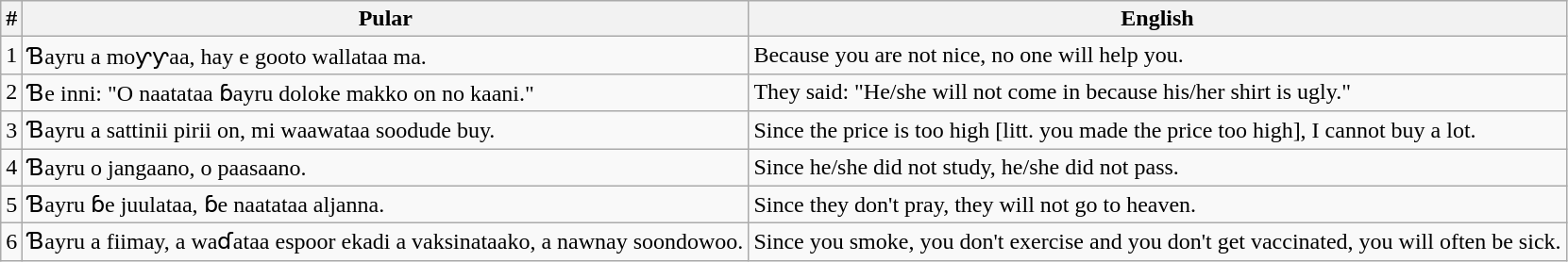<table class="wikitable sortable">
<tr>
<th>#</th>
<th>Pular</th>
<th>English</th>
</tr>
<tr>
<td>1</td>
<td>Ɓayru a moƴƴaa, hay e gooto wallataa ma.</td>
<td>Because you are not nice, no one will help you.</td>
</tr>
<tr>
<td>2</td>
<td>Ɓe inni: "O naatataa ɓayru doloke makko on no kaani."</td>
<td>They said: "He/she will not come in because his/her shirt is ugly."</td>
</tr>
<tr>
<td>3</td>
<td>Ɓayru a sattinii pirii on, mi waawataa soodude buy.</td>
<td>Since the price is too high [litt. you made the price too high], I cannot buy a lot.</td>
</tr>
<tr>
<td>4</td>
<td>Ɓayru o jangaano, o paasaano.</td>
<td>Since he/she did not study, he/she did not pass.</td>
</tr>
<tr>
<td>5</td>
<td>Ɓayru ɓe juulataa, ɓe naatataa aljanna.</td>
<td>Since they don't pray, they will not go to heaven.</td>
</tr>
<tr>
<td>6</td>
<td>Ɓayru a fiimay, a waɗataa espoor ekadi a vaksinataako, a nawnay soondowoo.</td>
<td>Since you smoke, you don't exercise and you don't get vaccinated, you will often be sick.</td>
</tr>
</table>
